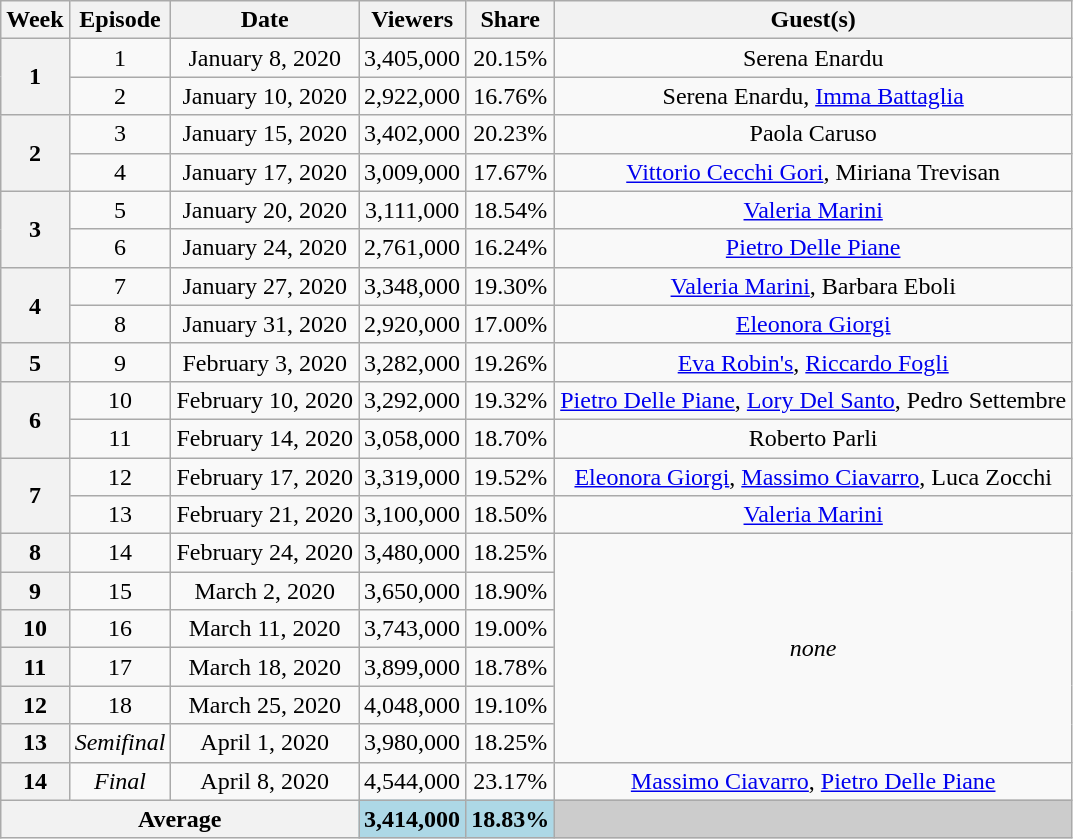<table class="wikitable" style="text-align:center;">
<tr>
<th>Week</th>
<th>Episode</th>
<th>Date</th>
<th>Viewers</th>
<th>Share</th>
<th>Guest(s)</th>
</tr>
<tr>
<th rowspan="2">1</th>
<td>1</td>
<td>January 8, 2020</td>
<td>3,405,000</td>
<td>20.15%</td>
<td>Serena Enardu</td>
</tr>
<tr>
<td>2</td>
<td>January 10, 2020</td>
<td>2,922,000</td>
<td>16.76%</td>
<td>Serena Enardu, <a href='#'>Imma Battaglia</a></td>
</tr>
<tr>
<th rowspan="2">2</th>
<td>3</td>
<td>January 15, 2020</td>
<td>3,402,000</td>
<td>20.23%</td>
<td>Paola Caruso</td>
</tr>
<tr>
<td>4</td>
<td>January 17, 2020</td>
<td>3,009,000</td>
<td>17.67%</td>
<td><a href='#'>Vittorio Cecchi Gori</a>, Miriana Trevisan</td>
</tr>
<tr>
<th rowspan="2">3</th>
<td>5</td>
<td>January 20, 2020</td>
<td>3,111,000</td>
<td>18.54%</td>
<td><a href='#'>Valeria Marini</a></td>
</tr>
<tr>
<td>6</td>
<td>January 24, 2020</td>
<td>2,761,000</td>
<td>16.24%</td>
<td><a href='#'>Pietro Delle Piane</a></td>
</tr>
<tr>
<th rowspan="2">4</th>
<td>7</td>
<td>January 27, 2020</td>
<td>3,348,000</td>
<td>19.30%</td>
<td><a href='#'>Valeria Marini</a>, Barbara Eboli</td>
</tr>
<tr>
<td>8</td>
<td>January 31, 2020</td>
<td>2,920,000</td>
<td>17.00%</td>
<td><a href='#'>Eleonora Giorgi</a></td>
</tr>
<tr>
<th>5</th>
<td>9</td>
<td>February 3, 2020</td>
<td>3,282,000</td>
<td>19.26%</td>
<td><a href='#'>Eva Robin's</a>, <a href='#'>Riccardo Fogli</a></td>
</tr>
<tr>
<th rowspan="2">6</th>
<td>10</td>
<td>February 10, 2020</td>
<td>3,292,000</td>
<td>19.32%</td>
<td><a href='#'>Pietro Delle Piane</a>, <a href='#'>Lory Del Santo</a>, Pedro Settembre</td>
</tr>
<tr>
<td>11</td>
<td>February 14, 2020</td>
<td>3,058,000</td>
<td>18.70%</td>
<td>Roberto Parli</td>
</tr>
<tr>
<th rowspan="2">7</th>
<td>12</td>
<td>February 17, 2020</td>
<td>3,319,000</td>
<td>19.52%</td>
<td><a href='#'>Eleonora Giorgi</a>, <a href='#'>Massimo Ciavarro</a>, Luca Zocchi</td>
</tr>
<tr>
<td>13</td>
<td>February 21, 2020</td>
<td>3,100,000</td>
<td>18.50%</td>
<td><a href='#'>Valeria Marini</a></td>
</tr>
<tr>
<th>8</th>
<td>14</td>
<td>February 24, 2020</td>
<td>3,480,000</td>
<td>18.25%</td>
<td rowspan="6"><em>none</em></td>
</tr>
<tr>
<th>9</th>
<td>15</td>
<td>March 2, 2020</td>
<td>3,650,000</td>
<td>18.90%</td>
</tr>
<tr>
<th>10</th>
<td>16</td>
<td>March 11, 2020</td>
<td>3,743,000</td>
<td>19.00%</td>
</tr>
<tr>
<th>11</th>
<td>17</td>
<td>March 18, 2020</td>
<td>3,899,000</td>
<td>18.78%</td>
</tr>
<tr>
<th>12</th>
<td>18</td>
<td>March 25, 2020</td>
<td>4,048,000</td>
<td>19.10%</td>
</tr>
<tr>
<th>13</th>
<td><em>Semifinal</em></td>
<td>April 1, 2020</td>
<td>3,980,000</td>
<td>18.25%</td>
</tr>
<tr>
<th>14</th>
<td><em>Final</em></td>
<td>April 8, 2020</td>
<td>4,544,000</td>
<td>23.17%</td>
<td><a href='#'>Massimo Ciavarro</a>, <a href='#'>Pietro Delle Piane</a></td>
</tr>
<tr>
<th colspan="3">Average</th>
<td bgcolor="lightblue"><strong>3,414,000</strong></td>
<td bgcolor="lightblue"><strong>18.83%</strong></td>
<td bgcolor="#ccc"></td>
</tr>
</table>
